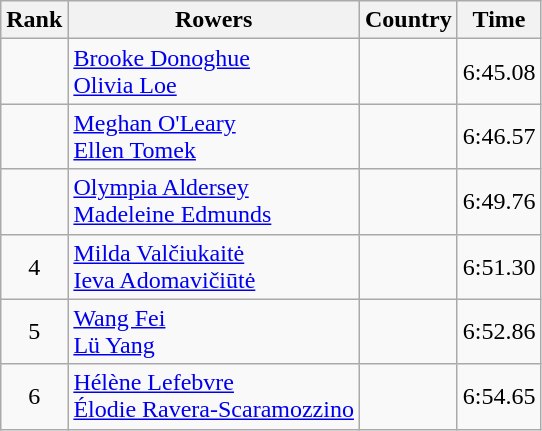<table class="wikitable" style="text-align:center">
<tr>
<th>Rank</th>
<th>Rowers</th>
<th>Country</th>
<th>Time</th>
</tr>
<tr>
<td></td>
<td align="left"><a href='#'>Brooke Donoghue</a><br><a href='#'>Olivia Loe</a></td>
<td align="left"></td>
<td>6:45.08</td>
</tr>
<tr>
<td></td>
<td align="left"><a href='#'>Meghan O'Leary</a><br><a href='#'>Ellen Tomek</a></td>
<td align="left"></td>
<td>6:46.57</td>
</tr>
<tr>
<td></td>
<td align="left"><a href='#'>Olympia Aldersey</a><br><a href='#'>Madeleine Edmunds</a></td>
<td align="left"></td>
<td>6:49.76</td>
</tr>
<tr>
<td>4</td>
<td align="left"><a href='#'>Milda Valčiukaitė</a><br><a href='#'>Ieva Adomavičiūtė</a></td>
<td align="left"></td>
<td>6:51.30</td>
</tr>
<tr>
<td>5</td>
<td align="left"><a href='#'>Wang Fei</a><br><a href='#'>Lü Yang</a></td>
<td align="left"></td>
<td>6:52.86</td>
</tr>
<tr>
<td>6</td>
<td align="left"><a href='#'>Hélène Lefebvre</a><br><a href='#'>Élodie Ravera-Scaramozzino</a></td>
<td align="left"></td>
<td>6:54.65</td>
</tr>
</table>
